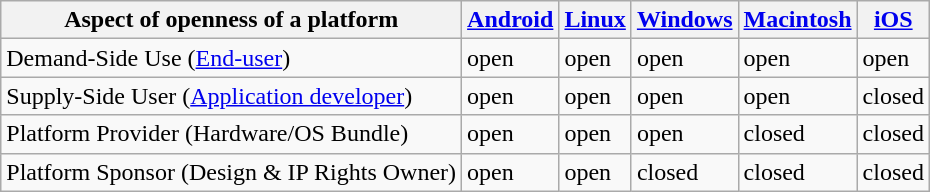<table class="wikitable collapsible sortable">
<tr>
<th>Aspect of openness of a platform</th>
<th><a href='#'>Android</a></th>
<th><a href='#'>Linux</a></th>
<th><a href='#'>Windows</a></th>
<th><a href='#'>Macintosh</a></th>
<th><a href='#'>iOS</a></th>
</tr>
<tr>
<td>Demand-Side Use (<a href='#'>End-user</a>)</td>
<td>open</td>
<td>open</td>
<td>open</td>
<td>open</td>
<td>open</td>
</tr>
<tr>
<td>Supply-Side User (<a href='#'>Application developer</a>)</td>
<td>open</td>
<td>open</td>
<td>open</td>
<td>open</td>
<td>closed</td>
</tr>
<tr>
<td>Platform Provider (Hardware/OS Bundle)</td>
<td>open</td>
<td>open</td>
<td>open</td>
<td>closed</td>
<td>closed</td>
</tr>
<tr>
<td>Platform Sponsor (Design & IP Rights Owner)</td>
<td>open</td>
<td>open</td>
<td>closed</td>
<td>closed</td>
<td>closed</td>
</tr>
</table>
